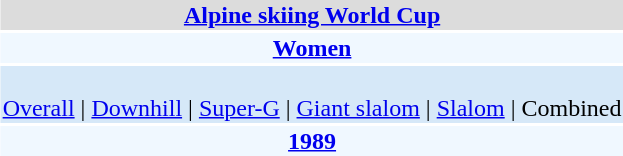<table align="right" class="toccolours" style="margin: 0 0 1em 1em;">
<tr>
<td colspan="2" align=center bgcolor=Gainsboro><strong><a href='#'>Alpine skiing World Cup</a></strong></td>
</tr>
<tr>
<td colspan="2" align=center bgcolor=AliceBlue><strong><a href='#'>Women</a></strong></td>
</tr>
<tr>
<td colspan="2" align=center bgcolor=D6E8F8><br><a href='#'>Overall</a> | 
<a href='#'>Downhill</a> | 
<a href='#'>Super-G</a> | 
<a href='#'>Giant slalom</a> | 
<a href='#'>Slalom</a> | 
Combined</td>
</tr>
<tr>
<td colspan="2" align=center bgcolor=AliceBlue><strong><a href='#'>1989</a></strong></td>
</tr>
</table>
